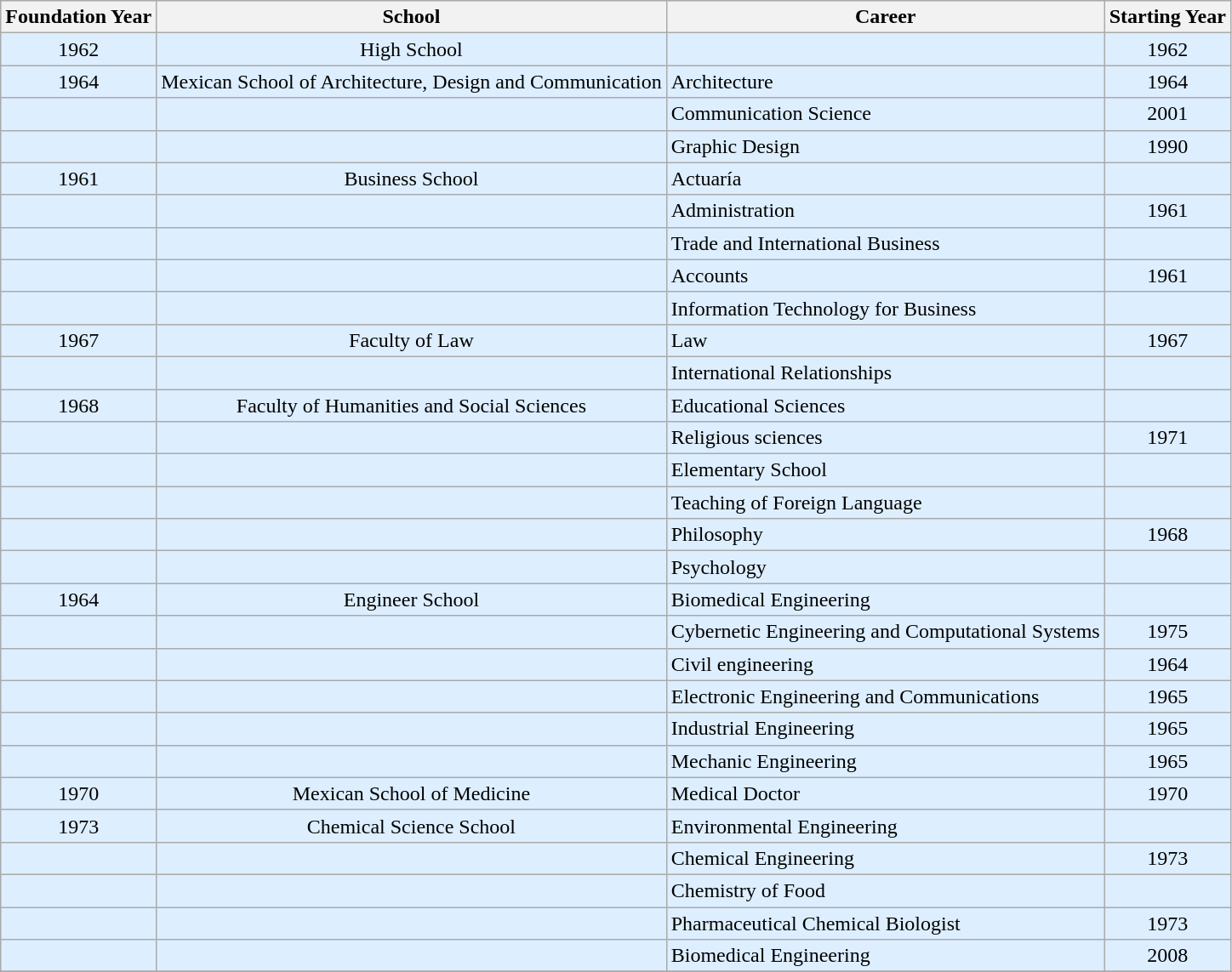<table class="wikitable" style="background:#DDEEFF;">
<tr>
<th align="center">Foundation Year</th>
<th align="center">School</th>
<th align="center">Career</th>
<th align="center">Starting Year</th>
</tr>
<tr>
<td align="center">1962</td>
<td align="center">High School</td>
<td align="left"></td>
<td align="center">1962</td>
</tr>
<tr>
<td align="center">1964</td>
<td align="center">Mexican School of Architecture, Design and Communication</td>
<td align="left">Architecture</td>
<td align="center">1964</td>
</tr>
<tr>
<td align="center"></td>
<td align="center"></td>
<td align="left">Communication Science</td>
<td align="center">2001</td>
</tr>
<tr>
<td align="center"></td>
<td align="center"></td>
<td align="left">Graphic Design</td>
<td align="center">1990</td>
</tr>
<tr>
<td align="center">1961</td>
<td align="center">Business School</td>
<td align="left">Actuaría</td>
<td align="center"></td>
</tr>
<tr>
<td align="center"></td>
<td align="center"></td>
<td align="left">Administration</td>
<td align="center">1961</td>
</tr>
<tr>
<td align="center"></td>
<td align="center"></td>
<td align="left">Trade and International Business</td>
<td align="center"></td>
</tr>
<tr>
<td align="center"></td>
<td align="center"></td>
<td align="left">Accounts</td>
<td align="center">1961</td>
</tr>
<tr>
<td align="center"></td>
<td align="center"></td>
<td align="left">Information Technology for Business</td>
<td align="center"></td>
</tr>
<tr>
<td align="center">1967</td>
<td align="center">Faculty of Law</td>
<td align="left">Law</td>
<td align="center">1967</td>
</tr>
<tr>
<td align="center"></td>
<td align="center"></td>
<td align="left">International Relationships</td>
<td align="center"></td>
</tr>
<tr>
<td align="center">1968</td>
<td align="center">Faculty of Humanities and Social Sciences</td>
<td align="left">Educational Sciences</td>
<td align="center"></td>
</tr>
<tr>
<td align="center"></td>
<td align="center"></td>
<td align="left">Religious sciences</td>
<td align="center">1971</td>
</tr>
<tr>
<td align="center"></td>
<td align="center"></td>
<td align="left">Elementary School</td>
<td align="center"></td>
</tr>
<tr>
<td align="center"></td>
<td align="center"></td>
<td align="left">Teaching of Foreign Language</td>
<td align="center"></td>
</tr>
<tr>
<td align="center"></td>
<td align="center"></td>
<td align="left">Philosophy</td>
<td align="center">1968</td>
</tr>
<tr>
<td align="center"></td>
<td align="center"></td>
<td align="left">Psychology</td>
<td align="center"></td>
</tr>
<tr>
<td align="center">1964</td>
<td align="center">Engineer School</td>
<td align="left">Biomedical Engineering</td>
<td align="center"></td>
</tr>
<tr>
<td align="center"></td>
<td align="center"></td>
<td align="left">Cybernetic Engineering and Computational Systems</td>
<td align="center">1975</td>
</tr>
<tr>
<td align="center"></td>
<td align="center"></td>
<td align="left">Civil engineering</td>
<td align="center">1964</td>
</tr>
<tr>
<td align="center"></td>
<td align="center"></td>
<td align="left">Electronic Engineering and Communications</td>
<td align="center">1965</td>
</tr>
<tr>
<td align="center"></td>
<td align="center"></td>
<td align="left">Industrial Engineering</td>
<td align="center">1965</td>
</tr>
<tr>
<td align="center"></td>
<td align="center"></td>
<td align="left">Mechanic Engineering</td>
<td align="center">1965</td>
</tr>
<tr>
<td align="center">1970</td>
<td align="center">Mexican School of Medicine</td>
<td align="left">Medical Doctor</td>
<td align="center">1970</td>
</tr>
<tr>
<td align="center">1973</td>
<td align="center">Chemical Science School</td>
<td align="left">Environmental Engineering</td>
<td align="center"></td>
</tr>
<tr>
<td align="center"></td>
<td align="center"></td>
<td align="left">Chemical Engineering</td>
<td align="center">1973</td>
</tr>
<tr>
<td align="center"></td>
<td align="center"></td>
<td align="left">Chemistry of Food</td>
<td align="center"></td>
</tr>
<tr>
<td align="center"></td>
<td align="center"></td>
<td align="left">Pharmaceutical Chemical Biologist</td>
<td align="center">1973</td>
</tr>
<tr>
<td align="center"></td>
<td align="center"></td>
<td align="left">Biomedical Engineering</td>
<td align="center">2008</td>
</tr>
<tr>
</tr>
</table>
